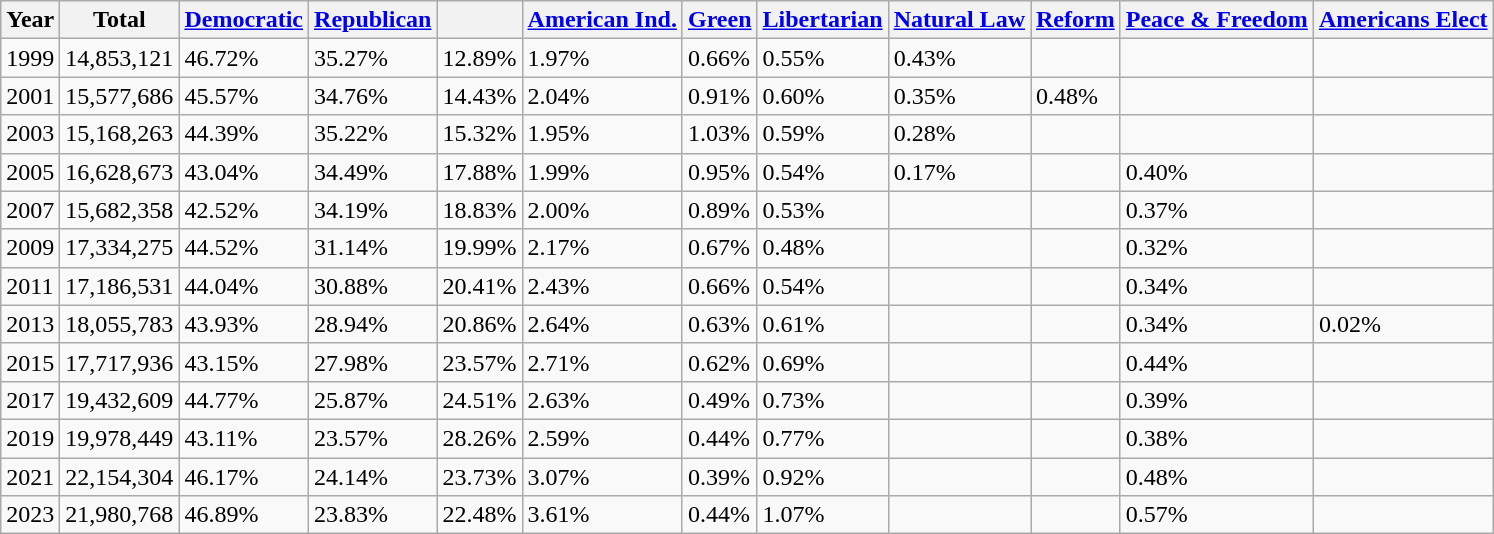<table class="wikitable sortable">
<tr>
<th>Year</th>
<th>Total</th>
<th><a href='#'>Democratic</a></th>
<th><a href='#'>Republican</a></th>
<th><a href='#'></a></th>
<th><a href='#'>American Ind.</a></th>
<th><a href='#'>Green</a></th>
<th><a href='#'>Libertarian</a></th>
<th><a href='#'>Natural Law</a></th>
<th><a href='#'>Reform</a></th>
<th><a href='#'>Peace & Freedom</a></th>
<th><a href='#'>Americans Elect</a></th>
</tr>
<tr>
<td>1999</td>
<td>14,853,121</td>
<td>46.72%</td>
<td>35.27%</td>
<td>12.89%</td>
<td>1.97%</td>
<td>0.66%</td>
<td>0.55%</td>
<td>0.43%</td>
<td></td>
<td></td>
<td></td>
</tr>
<tr>
<td>2001</td>
<td>15,577,686</td>
<td>45.57%</td>
<td>34.76%</td>
<td>14.43%</td>
<td>2.04%</td>
<td>0.91%</td>
<td>0.60%</td>
<td>0.35%</td>
<td>0.48%</td>
<td></td>
<td></td>
</tr>
<tr>
<td>2003</td>
<td>15,168,263</td>
<td>44.39%</td>
<td>35.22%</td>
<td>15.32%</td>
<td>1.95%</td>
<td>1.03%</td>
<td>0.59%</td>
<td>0.28%</td>
<td></td>
<td></td>
<td></td>
</tr>
<tr>
<td>2005</td>
<td>16,628,673</td>
<td>43.04%</td>
<td>34.49%</td>
<td>17.88%</td>
<td>1.99%</td>
<td>0.95%</td>
<td>0.54%</td>
<td>0.17%</td>
<td></td>
<td>0.40%</td>
<td></td>
</tr>
<tr>
<td>2007</td>
<td>15,682,358</td>
<td>42.52%</td>
<td>34.19%</td>
<td>18.83%</td>
<td>2.00%</td>
<td>0.89%</td>
<td>0.53%</td>
<td></td>
<td></td>
<td>0.37%</td>
<td></td>
</tr>
<tr>
<td>2009</td>
<td>17,334,275</td>
<td>44.52%</td>
<td>31.14%</td>
<td>19.99%</td>
<td>2.17%</td>
<td>0.67%</td>
<td>0.48%</td>
<td></td>
<td></td>
<td>0.32%</td>
<td></td>
</tr>
<tr>
<td>2011</td>
<td>17,186,531</td>
<td>44.04%</td>
<td>30.88%</td>
<td>20.41%</td>
<td>2.43%</td>
<td>0.66%</td>
<td>0.54%</td>
<td></td>
<td></td>
<td>0.34%</td>
<td></td>
</tr>
<tr>
<td>2013</td>
<td>18,055,783</td>
<td>43.93%</td>
<td>28.94%</td>
<td>20.86%</td>
<td>2.64%</td>
<td>0.63%</td>
<td>0.61%</td>
<td></td>
<td></td>
<td>0.34%</td>
<td>0.02%</td>
</tr>
<tr>
<td>2015</td>
<td>17,717,936</td>
<td>43.15%</td>
<td>27.98%</td>
<td>23.57%</td>
<td>2.71%</td>
<td>0.62%</td>
<td>0.69%</td>
<td></td>
<td></td>
<td>0.44%</td>
<td></td>
</tr>
<tr>
<td>2017</td>
<td>19,432,609</td>
<td>44.77%</td>
<td>25.87%</td>
<td>24.51%</td>
<td>2.63%</td>
<td>0.49%</td>
<td>0.73%</td>
<td></td>
<td></td>
<td>0.39%</td>
<td></td>
</tr>
<tr>
<td>2019</td>
<td>19,978,449</td>
<td>43.11%</td>
<td>23.57%</td>
<td>28.26%</td>
<td>2.59%</td>
<td>0.44%</td>
<td>0.77%</td>
<td></td>
<td></td>
<td>0.38%</td>
<td></td>
</tr>
<tr>
<td>2021</td>
<td>22,154,304</td>
<td>46.17%</td>
<td>24.14%</td>
<td>23.73%</td>
<td>3.07%</td>
<td>0.39%</td>
<td>0.92%</td>
<td></td>
<td></td>
<td>0.48%</td>
<td></td>
</tr>
<tr>
<td>2023</td>
<td>21,980,768</td>
<td>46.89%</td>
<td>23.83%</td>
<td>22.48%</td>
<td>3.61%</td>
<td>0.44%</td>
<td>1.07%</td>
<td></td>
<td></td>
<td>0.57%</td>
<td></td>
</tr>
</table>
